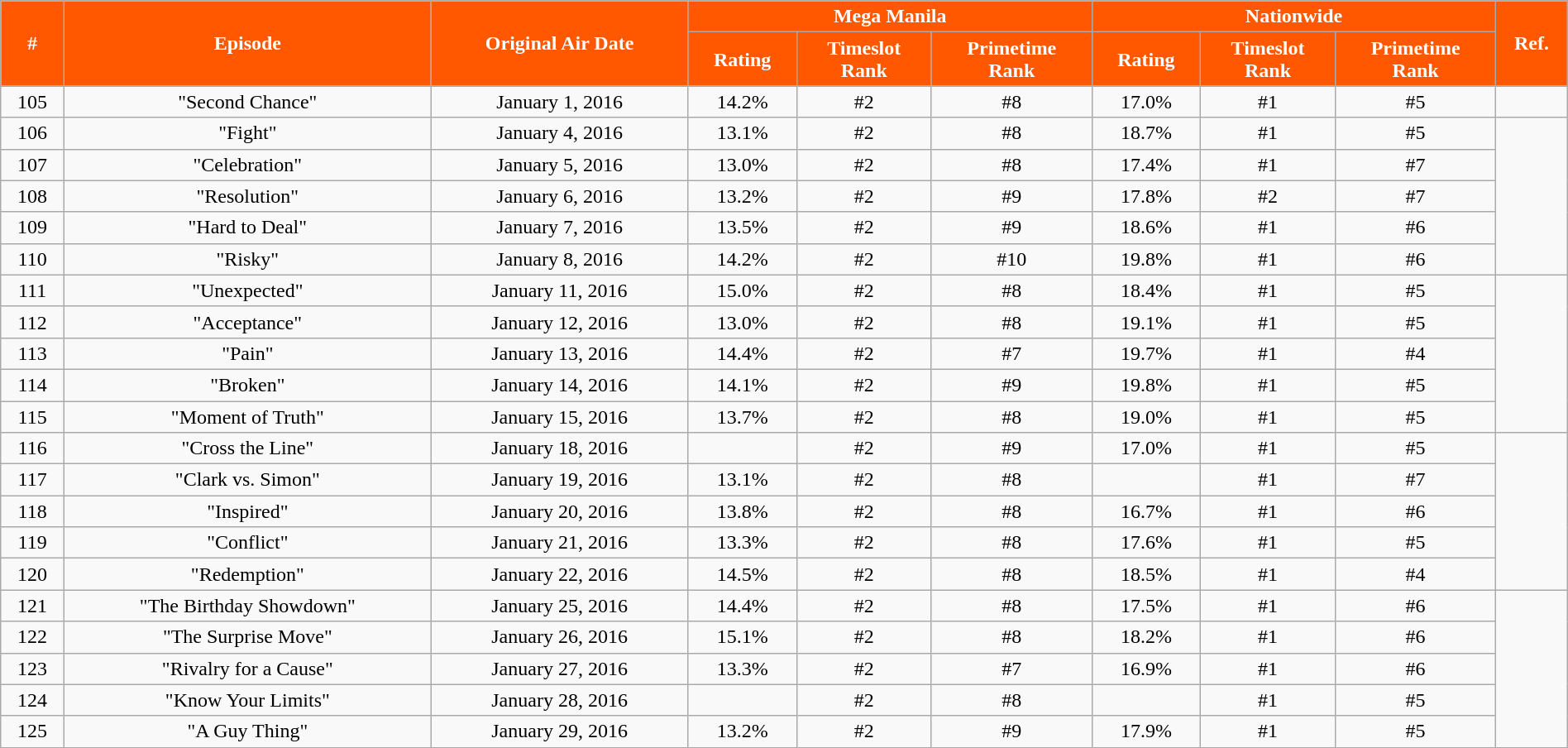<table class="wikitable" style="text-align:center; font-size:100%; line-height:18px;"  width="100%">
<tr>
<th style="background-color:#FF5800; color:#ffffff;" rowspan="2">#</th>
<th style="background-color:#FF5800; color:#ffffff;" rowspan="2">Episode</th>
<th style="background-color:#FF5800; color:#ffffff;" rowspan="2">Original Air Date</th>
<th style="background-color:#FF5800; color:#ffffff;" colspan="3">Mega Manila</th>
<th style="background-color:#FF5800; color:#ffffff;" colspan="3">Nationwide</th>
<th style="background-color:#FF5800; color:#ffffff;" rowspan="2">Ref.</th>
</tr>
<tr>
<th style="background-color:#FF5800; color:#ffffff;">Rating</th>
<th style="background-color:#FF5800; color:#ffffff;">Timeslot<br>Rank</th>
<th style="background-color:#FF5800; color:#ffffff;">Primetime<br>Rank</th>
<th style="background-color:#FF5800; color:#ffffff;">Rating</th>
<th style="background-color:#FF5800; color:#ffffff;">Timeslot<br>Rank</th>
<th style="background-color:#FF5800; color:#ffffff;">Primetime<br>Rank</th>
</tr>
<tr>
<td>105</td>
<td>"Second Chance"</td>
<td>January 1, 2016</td>
<td>14.2%</td>
<td>#2</td>
<td>#8</td>
<td>17.0%</td>
<td>#1</td>
<td>#5</td>
<td rowspan="1"></td>
</tr>
<tr>
<td>106</td>
<td>"Fight"</td>
<td>January 4, 2016</td>
<td>13.1%</td>
<td>#2</td>
<td>#8</td>
<td>18.7%</td>
<td>#1</td>
<td>#5</td>
<td rowspan="5"><br><br></td>
</tr>
<tr>
<td>107</td>
<td>"Celebration"</td>
<td>January 5, 2016</td>
<td>13.0%</td>
<td>#2</td>
<td>#8</td>
<td>17.4%</td>
<td>#1</td>
<td>#7</td>
</tr>
<tr>
<td>108</td>
<td>"Resolution"</td>
<td>January 6, 2016</td>
<td>13.2%</td>
<td>#2</td>
<td>#9</td>
<td>17.8%</td>
<td>#2</td>
<td>#7</td>
</tr>
<tr>
<td>109</td>
<td>"Hard to Deal"</td>
<td>January 7, 2016</td>
<td>13.5%</td>
<td>#2</td>
<td>#9</td>
<td>18.6%</td>
<td>#1</td>
<td>#6</td>
</tr>
<tr>
<td>110</td>
<td>"Risky"</td>
<td>January 8, 2016</td>
<td>14.2%</td>
<td>#2</td>
<td>#10</td>
<td>19.8%</td>
<td>#1</td>
<td>#6</td>
</tr>
<tr>
<td>111</td>
<td>"Unexpected"</td>
<td>January 11, 2016</td>
<td>15.0%</td>
<td>#2</td>
<td>#8</td>
<td>18.4%</td>
<td>#1</td>
<td>#5</td>
<td rowspan="5"></td>
</tr>
<tr>
<td>112</td>
<td>"Acceptance"</td>
<td>January 12, 2016</td>
<td>13.0%</td>
<td>#2</td>
<td>#8</td>
<td>19.1%</td>
<td>#1</td>
<td>#5</td>
</tr>
<tr>
<td>113</td>
<td>"Pain"</td>
<td>January 13, 2016</td>
<td>14.4%</td>
<td>#2</td>
<td>#7</td>
<td>19.7%</td>
<td>#1</td>
<td>#4</td>
</tr>
<tr>
<td>114</td>
<td>"Broken"</td>
<td>January 14, 2016</td>
<td>14.1%</td>
<td>#2</td>
<td>#9</td>
<td>19.8%</td>
<td>#1</td>
<td>#5</td>
</tr>
<tr>
<td>115</td>
<td>"Moment of Truth"</td>
<td>January 15, 2016</td>
<td>13.7%</td>
<td>#2</td>
<td>#8</td>
<td>19.0%</td>
<td>#1</td>
<td>#5</td>
</tr>
<tr>
<td>116</td>
<td>"Cross the Line"</td>
<td>January 18, 2016</td>
<td></td>
<td>#2</td>
<td>#9</td>
<td>17.0%</td>
<td>#1</td>
<td>#5</td>
<td rowspan="5"></td>
</tr>
<tr>
<td>117</td>
<td>"Clark vs. Simon"</td>
<td>January 19, 2016</td>
<td>13.1%</td>
<td>#2</td>
<td>#8</td>
<td></td>
<td>#1</td>
<td>#7</td>
</tr>
<tr>
<td>118</td>
<td>"Inspired"</td>
<td>January 20, 2016</td>
<td>13.8%</td>
<td>#2</td>
<td>#8</td>
<td>16.7%</td>
<td>#1</td>
<td>#6</td>
</tr>
<tr>
<td>119</td>
<td>"Conflict"</td>
<td>January 21, 2016</td>
<td>13.3%</td>
<td>#2</td>
<td>#8</td>
<td>17.6%</td>
<td>#1</td>
<td>#5</td>
</tr>
<tr>
<td>120</td>
<td>"Redemption"</td>
<td>January 22, 2016</td>
<td>14.5%</td>
<td>#2</td>
<td>#8</td>
<td>18.5%</td>
<td>#1</td>
<td>#4</td>
</tr>
<tr>
<td>121</td>
<td>"The Birthday Showdown"</td>
<td>January 25, 2016</td>
<td>14.4%</td>
<td>#2</td>
<td>#8</td>
<td>17.5%</td>
<td>#1</td>
<td>#6</td>
<td rowspan="5"></td>
</tr>
<tr>
<td>122</td>
<td>"The Surprise Move"</td>
<td>January 26, 2016</td>
<td>15.1%</td>
<td>#2</td>
<td>#8</td>
<td>18.2%</td>
<td>#1</td>
<td>#6</td>
</tr>
<tr>
<td>123</td>
<td>"Rivalry for a Cause"</td>
<td>January 27, 2016</td>
<td>13.3%</td>
<td>#2</td>
<td>#7</td>
<td>16.9%</td>
<td>#1</td>
<td>#6</td>
</tr>
<tr>
<td>124</td>
<td>"Know Your Limits"</td>
<td>January 28, 2016</td>
<td></td>
<td>#2</td>
<td>#8</td>
<td></td>
<td>#1</td>
<td>#5</td>
</tr>
<tr>
<td>125</td>
<td>"A Guy Thing"</td>
<td>January 29, 2016</td>
<td>13.2%</td>
<td>#2</td>
<td>#9</td>
<td>17.9%</td>
<td>#1</td>
<td>#5</td>
</tr>
</table>
